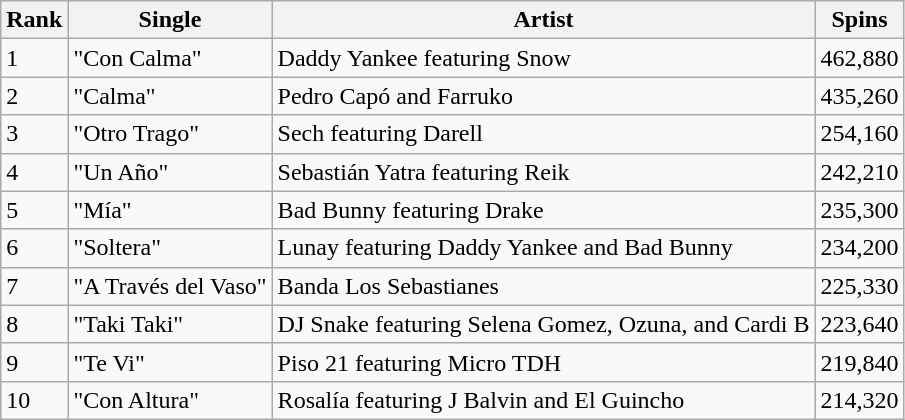<table class="wikitable">
<tr>
<th>Rank</th>
<th>Single</th>
<th>Artist</th>
<th>Spins</th>
</tr>
<tr>
<td>1</td>
<td>"Con Calma"</td>
<td>Daddy Yankee featuring Snow</td>
<td>462,880</td>
</tr>
<tr>
<td>2</td>
<td>"Calma"</td>
<td>Pedro Capó and Farruko</td>
<td>435,260</td>
</tr>
<tr>
<td>3</td>
<td>"Otro Trago"</td>
<td>Sech featuring Darell</td>
<td>254,160</td>
</tr>
<tr>
<td>4</td>
<td>"Un Año"</td>
<td>Sebastián Yatra featuring Reik</td>
<td>242,210</td>
</tr>
<tr>
<td>5</td>
<td>"Mía"</td>
<td>Bad Bunny featuring Drake</td>
<td>235,300</td>
</tr>
<tr>
<td>6</td>
<td>"Soltera"</td>
<td>Lunay featuring Daddy Yankee and Bad Bunny</td>
<td>234,200</td>
</tr>
<tr>
<td>7</td>
<td>"A Través del Vaso"</td>
<td>Banda Los Sebastianes</td>
<td>225,330</td>
</tr>
<tr>
<td>8</td>
<td>"Taki Taki"</td>
<td>DJ Snake featuring Selena Gomez, Ozuna, and Cardi B</td>
<td>223,640</td>
</tr>
<tr>
<td>9</td>
<td>"Te Vi"</td>
<td>Piso 21 featuring Micro TDH</td>
<td>219,840</td>
</tr>
<tr>
<td>10</td>
<td>"Con Altura"</td>
<td>Rosalía featuring J Balvin and El Guincho</td>
<td>214,320</td>
</tr>
</table>
